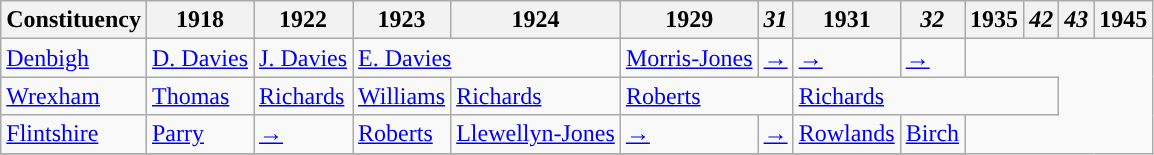<table class="wikitable">
<tr>
<th>Constituency</th>
<th>1918</th>
<th>1922</th>
<th>1923</th>
<th>1924</th>
<th>1929</th>
<th><em>31</em></th>
<th>1931</th>
<th><em>32</em></th>
<th>1935</th>
<th><em>42</em></th>
<th><em>43</em></th>
<th>1945</th>
</tr>
<tr>
<td><a href='#'>Denbigh</a></td>
<td><a href='#'>D. Davies</a></td>
<td><a href='#'>J. Davies</a></td>
<td colspan="2"><a href='#'>E. Davies</a></td>
<td><a href='#'>Morris-Jones</a></td>
<td><a href='#'>→</a></td>
<td><a href='#'>→</a></td>
<td><a href='#'>→</a></td>
</tr>
<tr>
<td><a href='#'>Wrexham</a></td>
<td><a href='#'>Thomas</a></td>
<td><a href='#'>Richards</a></td>
<td><a href='#'>Williams</a></td>
<td><a href='#'>Richards</a></td>
<td colspan="2"><a href='#'>Roberts</a></td>
<td colspan="4"><a href='#'>Richards</a></td>
</tr>
<tr>
<td><a href='#'>Flintshire</a></td>
<td><a href='#'>Parry</a></td>
<td><a href='#'>→</a></td>
<td><a href='#'>Roberts</a></td>
<td><a href='#'>Llewellyn-Jones</a></td>
<td><a href='#'>→</a></td>
<td><a href='#'>→</a></td>
<td><a href='#'>Rowlands</a></td>
<td><a href='#'>Birch</a></td>
</tr>
<tr>
</tr>
</table>
